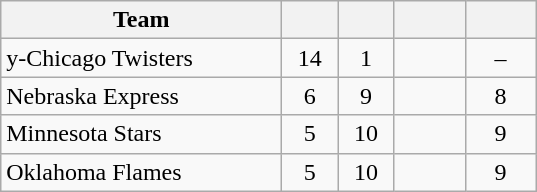<table class="wikitable" style="text-align:center">
<tr>
<th style="width:180px">Team</th>
<th style="width:30px"></th>
<th style="width:30px"></th>
<th style="width:40px"></th>
<th style="width:40px"></th>
</tr>
<tr>
<td align=left>y-Chicago Twisters</td>
<td>14</td>
<td>1</td>
<td></td>
<td>–</td>
</tr>
<tr>
<td align=left>Nebraska Express</td>
<td>6</td>
<td>9</td>
<td></td>
<td>8</td>
</tr>
<tr>
<td align=left>Minnesota Stars</td>
<td>5</td>
<td>10</td>
<td></td>
<td>9</td>
</tr>
<tr>
<td align=left>Oklahoma Flames</td>
<td>5</td>
<td>10</td>
<td></td>
<td>9</td>
</tr>
</table>
